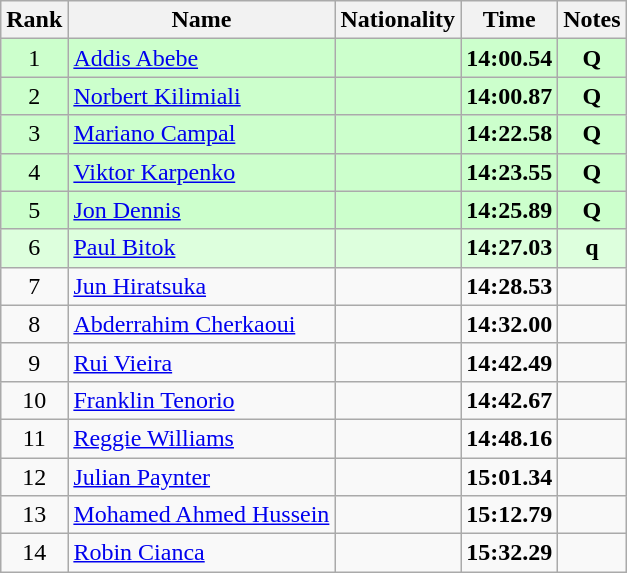<table class="wikitable sortable" style="text-align:center">
<tr>
<th>Rank</th>
<th>Name</th>
<th>Nationality</th>
<th>Time</th>
<th>Notes</th>
</tr>
<tr bgcolor=ccffcc>
<td>1</td>
<td align=left><a href='#'>Addis Abebe</a></td>
<td align=left></td>
<td><strong>14:00.54</strong></td>
<td><strong>Q</strong></td>
</tr>
<tr bgcolor=ccffcc>
<td>2</td>
<td align=left><a href='#'>Norbert Kilimiali</a></td>
<td align=left></td>
<td><strong>14:00.87</strong></td>
<td><strong>Q</strong></td>
</tr>
<tr bgcolor=ccffcc>
<td>3</td>
<td align=left><a href='#'>Mariano Campal</a></td>
<td align=left></td>
<td><strong>14:22.58</strong></td>
<td><strong>Q</strong></td>
</tr>
<tr bgcolor=ccffcc>
<td>4</td>
<td align=left><a href='#'>Viktor Karpenko</a></td>
<td align=left></td>
<td><strong>14:23.55</strong></td>
<td><strong>Q</strong></td>
</tr>
<tr bgcolor=ccffcc>
<td>5</td>
<td align=left><a href='#'>Jon Dennis</a></td>
<td align=left></td>
<td><strong>14:25.89</strong></td>
<td><strong>Q</strong></td>
</tr>
<tr bgcolor=ddffdd>
<td>6</td>
<td align=left><a href='#'>Paul Bitok</a></td>
<td align=left></td>
<td><strong>14:27.03</strong></td>
<td><strong>q</strong></td>
</tr>
<tr>
<td>7</td>
<td align=left><a href='#'>Jun Hiratsuka</a></td>
<td align=left></td>
<td><strong>14:28.53</strong></td>
<td></td>
</tr>
<tr>
<td>8</td>
<td align=left><a href='#'>Abderrahim Cherkaoui</a></td>
<td align=left></td>
<td><strong>14:32.00</strong></td>
<td></td>
</tr>
<tr>
<td>9</td>
<td align=left><a href='#'>Rui Vieira</a></td>
<td align=left></td>
<td><strong>14:42.49</strong></td>
<td></td>
</tr>
<tr>
<td>10</td>
<td align=left><a href='#'>Franklin Tenorio</a></td>
<td align=left></td>
<td><strong>14:42.67</strong></td>
<td></td>
</tr>
<tr>
<td>11</td>
<td align=left><a href='#'>Reggie Williams</a></td>
<td align=left></td>
<td><strong>14:48.16</strong></td>
<td></td>
</tr>
<tr>
<td>12</td>
<td align=left><a href='#'>Julian Paynter</a></td>
<td align=left></td>
<td><strong>15:01.34</strong></td>
<td></td>
</tr>
<tr>
<td>13</td>
<td align=left><a href='#'>Mohamed Ahmed Hussein</a></td>
<td align=left></td>
<td><strong>15:12.79</strong></td>
<td></td>
</tr>
<tr>
<td>14</td>
<td align=left><a href='#'>Robin Cianca</a></td>
<td align=left></td>
<td><strong>15:32.29</strong></td>
<td></td>
</tr>
</table>
